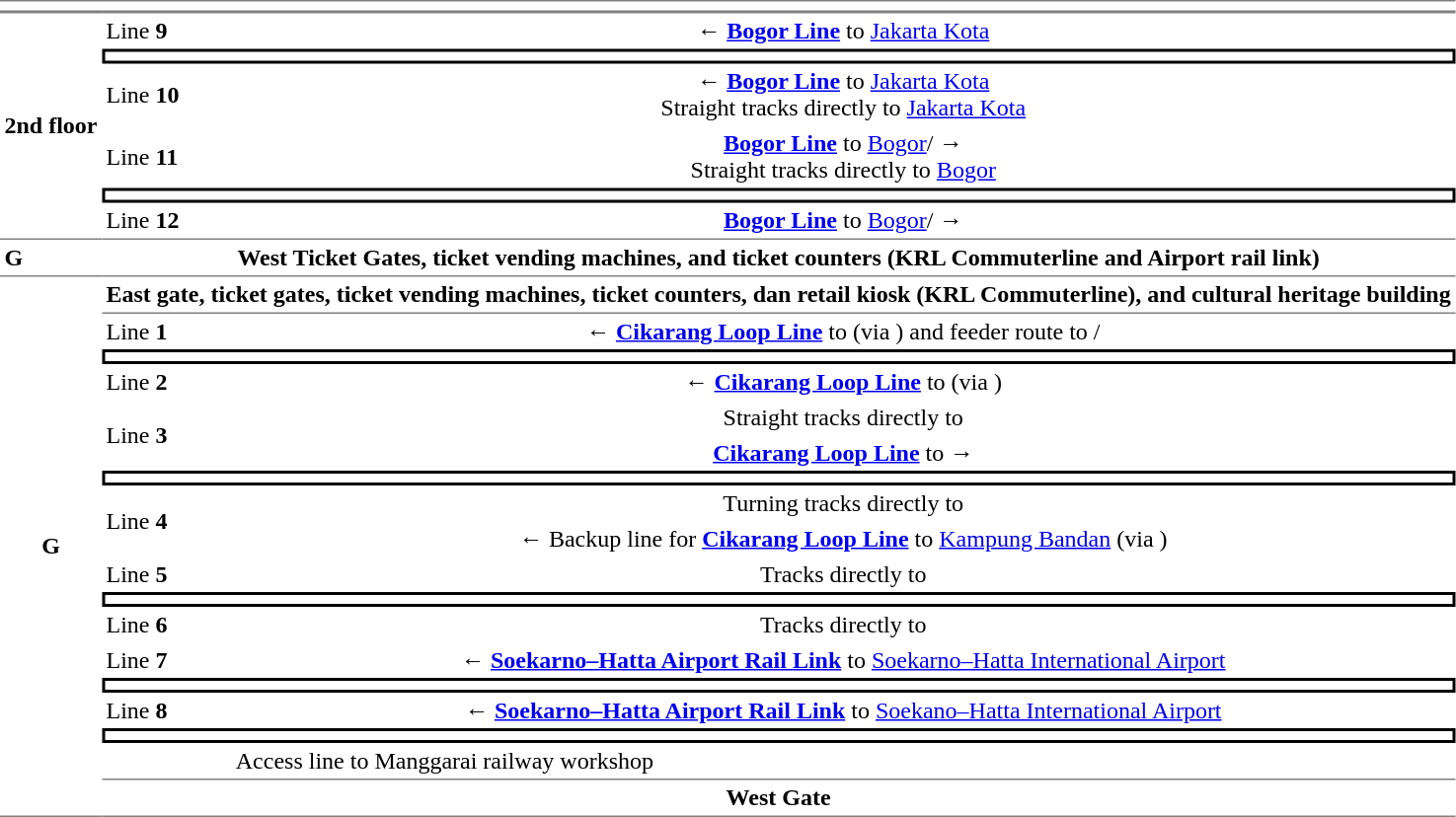<table border=0 cellspacing=0 cellpadding=3>
<tr>
<td colspan="3" style="border-top:solid 1px gray;border-bottom:solid 1px gray;text-align:center">   </td>
</tr>
<tr>
<td rowspan="6" style="border-top:solid 1px gray"><strong>2nd floor</strong></td>
<td style="border-top:solid 1px gray">Line <strong>9</strong></td>
<td style="text-align:center;border-top:solid 1px gray">←   <a href='#'><strong>Bogor Line</strong></a> to <a href='#'>Jakarta Kota</a></td>
</tr>
<tr>
<td colspan="2" style="text-align:center; border:solid 2px black"></td>
</tr>
<tr>
<td>Line <strong>10</strong></td>
<td style="text-align:center">←   <a href='#'><strong>Bogor Line</strong></a> to <a href='#'>Jakarta Kota</a><br>Straight tracks directly to <a href='#'>Jakarta Kota</a></td>
</tr>
<tr>
<td>Line <strong>11</strong></td>
<td style="text-align:center"> <strong><a href='#'>Bogor Line</a></strong> to <a href='#'>Bogor</a>/  →<br>Straight tracks directly to <a href='#'>Bogor</a></td>
</tr>
<tr>
<td colspan="2" style="text-align:center; border:solid 2px black"></td>
</tr>
<tr>
<td>Line <strong>12</strong></td>
<td style="text-align:center"> <strong><a href='#'>Bogor Line</a></strong> to <a href='#'>Bogor</a>/  →</td>
</tr>
<tr>
<td style="border-top:solid 1px gray"><strong>G</strong></td>
<td colspan="2" style="text-align:center; border-top:solid 1px gray"><strong>West Ticket Gates, ticket vending machines, and ticket counters (KRL Commuterline and Airport rail link)</strong></td>
</tr>
<tr>
<td rowspan="18" style="border-top:solid 1px gray;border-bottom:solid 1px gray;text-align:center"><strong>G</strong></td>
<td colspan="2" style="text-align:center; border-top:solid 1px gray; border-bottom:solid 1px gray"><strong>East gate, ticket gates, ticket vending machines, ticket counters, dan retail kiosk (KRL Commuterline), and cultural heritage building</strong></td>
</tr>
<tr>
<td>Line <strong>1</strong></td>
<td style="text-align:center">←   <strong><a href='#'>Cikarang Loop Line</a></strong> to  (via ) and feeder route to /</td>
</tr>
<tr>
<td colspan="2" style="text-align:center; border:solid 2px black"></td>
</tr>
<tr>
<td>Line <strong>2</strong></td>
<td style="text-align:center">←   <strong><a href='#'>Cikarang Loop Line</a></strong> to  (via )</td>
</tr>
<tr>
<td rowspan="2">Line <strong>3</strong></td>
<td style="text-align:center">Straight tracks directly to </td>
</tr>
<tr>
<td style="text-align:center"> <strong><a href='#'>Cikarang Loop Line</a></strong> to   →</td>
</tr>
<tr>
<td colspan="2" style="text-align:center; border:solid 2px black"></td>
</tr>
<tr>
<td rowspan="2">Line <strong>4</strong></td>
<td style="text-align:center">Turning tracks directly to </td>
</tr>
<tr>
<td style="text-align:center">←  Backup line for  <strong><a href='#'>Cikarang Loop Line</a></strong> to <a href='#'>Kampung Bandan</a> (via )</td>
</tr>
<tr>
<td>Line <strong>5</strong></td>
<td style="text-align:center">Tracks directly to </td>
</tr>
<tr>
<td colspan="2" style="text-align:center; border:solid 2px black"></td>
</tr>
<tr>
<td>Line <strong>6</strong></td>
<td style="text-align:center">Tracks directly to </td>
</tr>
<tr>
<td>Line <strong>7</strong></td>
<td style="text-align:center">←   <strong><a href='#'>Soekarno–Hatta Airport Rail Link</a></strong> to <a href='#'>Soekarno–Hatta International Airport</a></td>
</tr>
<tr>
<td colspan="2" style="text-align:center; border:solid 2px black"></td>
</tr>
<tr>
<td>Line <strong>8</strong></td>
<td style="text-align:center">←   <strong><a href='#'>Soekarno–Hatta Airport Rail Link</a></strong> to <a href='#'>Soekano–Hatta International Airport</a></td>
</tr>
<tr>
<td colspan="2" style="text-align:center; border:solid 2px black"></td>
</tr>
<tr>
<td></td>
<td>Access line to Manggarai railway workshop</td>
</tr>
<tr>
<td colspan="2" style="border-top:solid 1px gray;border-bottom:solid 1px gray;text-align:center"><strong>West Gate</strong></td>
</tr>
</table>
